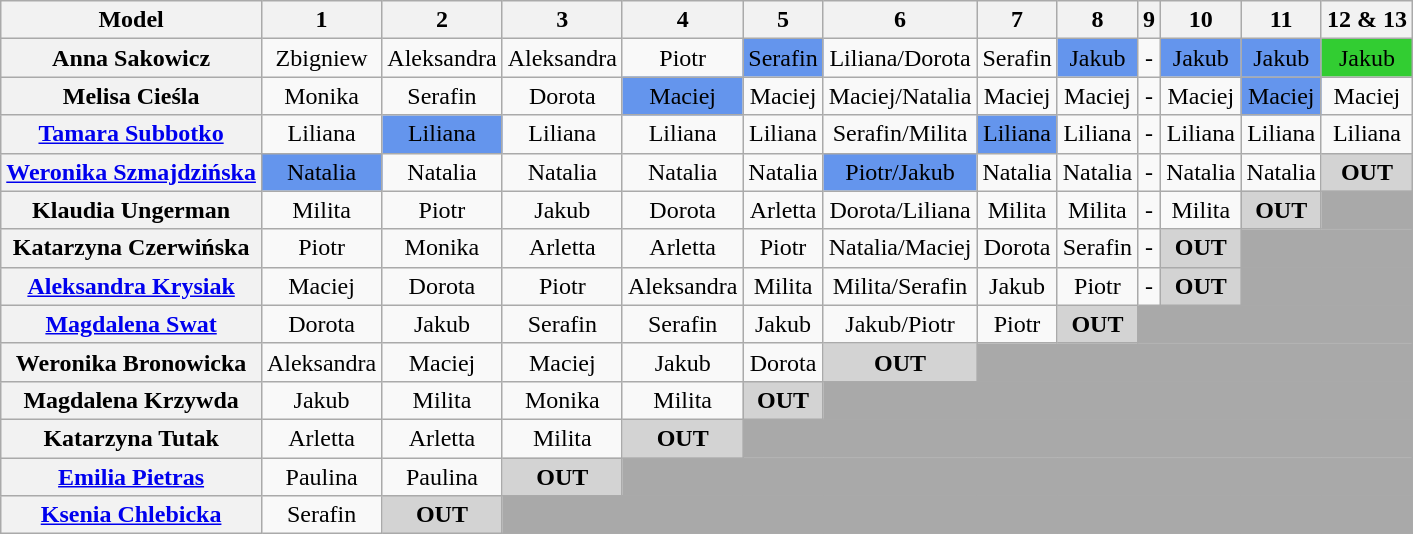<table class="wikitable" style="text-align:center">
<tr>
<th><strong>Model</strong></th>
<th>1</th>
<th>2</th>
<th>3</th>
<th>4</th>
<th>5</th>
<th>6</th>
<th>7</th>
<th>8</th>
<th>9</th>
<th>10</th>
<th>11</th>
<th>12 & 13</th>
</tr>
<tr>
<th>Anna Sakowicz</th>
<td>Zbigniew</td>
<td>Aleksandra</td>
<td>Aleksandra</td>
<td>Piotr</td>
<td bgcolor="cornflowerblue">Serafin</td>
<td>Liliana/Dorota</td>
<td>Serafin</td>
<td bgcolor="cornflowerblue">Jakub</td>
<td>-</td>
<td bgcolor="cornflowerblue">Jakub</td>
<td bgcolor="cornflowerblue">Jakub</td>
<td style="background:Limegreen;">Jakub</td>
</tr>
<tr>
<th>Melisa Cieśla</th>
<td>Monika</td>
<td>Serafin</td>
<td>Dorota</td>
<td bgcolor="cornflowerblue">Maciej</td>
<td>Maciej</td>
<td>Maciej/Natalia</td>
<td>Maciej</td>
<td>Maciej</td>
<td>-</td>
<td>Maciej</td>
<td bgcolor="cornflowerblue">Maciej</td>
<td>Maciej</td>
</tr>
<tr>
<th><a href='#'>Tamara Subbotko</a></th>
<td>Liliana</td>
<td bgcolor="cornflowerblue">Liliana</td>
<td>Liliana</td>
<td>Liliana</td>
<td>Liliana</td>
<td>Serafin/Milita</td>
<td bgcolor="cornflowerblue">Liliana</td>
<td>Liliana</td>
<td>-</td>
<td>Liliana</td>
<td>Liliana</td>
<td>Liliana</td>
</tr>
<tr>
<th><a href='#'>Weronika Szmajdzińska</a></th>
<td bgcolor="cornflowerblue">Natalia</td>
<td>Natalia</td>
<td>Natalia</td>
<td>Natalia</td>
<td>Natalia</td>
<td bgcolor="cornflowerblue">Piotr/Jakub</td>
<td>Natalia</td>
<td>Natalia</td>
<td>-</td>
<td>Natalia</td>
<td>Natalia</td>
<td style="background:lightgrey;"><strong>OUT</strong></td>
</tr>
<tr>
<th>Klaudia Ungerman</th>
<td>Milita</td>
<td>Piotr</td>
<td>Jakub</td>
<td>Dorota</td>
<td>Arletta</td>
<td>Dorota/Liliana</td>
<td>Milita</td>
<td>Milita</td>
<td>-</td>
<td>Milita</td>
<td style="background:lightgrey;"><strong>OUT</strong></td>
<td bgcolor="darkgray" colspan="1"></td>
</tr>
<tr>
<th>Katarzyna Czerwińska</th>
<td>Piotr</td>
<td>Monika</td>
<td>Arletta</td>
<td>Arletta</td>
<td>Piotr</td>
<td>Natalia/Maciej</td>
<td>Dorota</td>
<td>Serafin</td>
<td>-</td>
<td style="background:lightgrey;"><strong>OUT</strong></td>
<td bgcolor="darkgray" colspan="2"></td>
</tr>
<tr>
<th><a href='#'>Aleksandra Krysiak</a></th>
<td>Maciej</td>
<td>Dorota</td>
<td>Piotr</td>
<td>Aleksandra</td>
<td>Milita</td>
<td>Milita/Serafin</td>
<td>Jakub</td>
<td>Piotr</td>
<td>-</td>
<td style="background:lightgrey;"><strong>OUT</strong></td>
<td bgcolor="darkgray" colspan="2"></td>
</tr>
<tr>
<th><a href='#'>Magdalena Swat</a></th>
<td>Dorota</td>
<td>Jakub</td>
<td>Serafin</td>
<td>Serafin</td>
<td>Jakub</td>
<td>Jakub/Piotr</td>
<td>Piotr</td>
<td style="background:lightgrey;"><strong>OUT</strong></td>
<td bgcolor="darkgray" colspan="4"></td>
</tr>
<tr>
<th>Weronika Bronowicka</th>
<td>Aleksandra</td>
<td>Maciej</td>
<td>Maciej</td>
<td>Jakub</td>
<td>Dorota</td>
<td style="background:lightgrey;"><strong>OUT</strong></td>
<td bgcolor="darkgray" colspan="6"></td>
</tr>
<tr>
<th>Magdalena Krzywda</th>
<td>Jakub</td>
<td>Milita</td>
<td>Monika</td>
<td>Milita</td>
<td style="background:lightgrey;"><strong>OUT</strong></td>
<td bgcolor="darkgray" colspan="7"></td>
</tr>
<tr>
<th>Katarzyna Tutak</th>
<td>Arletta</td>
<td>Arletta</td>
<td>Milita</td>
<td style="background:lightgrey;"><strong>OUT</strong></td>
<td bgcolor="darkgray" colspan="8"></td>
</tr>
<tr>
<th><a href='#'>Emilia Pietras</a></th>
<td>Paulina</td>
<td>Paulina</td>
<td style="background:lightgrey;"><strong>OUT</strong></td>
<td bgcolor="darkgray" colspan="9"></td>
</tr>
<tr>
<th><a href='#'>Ksenia Chlebicka</a></th>
<td>Serafin</td>
<td style="background:lightgrey;"><strong>OUT</strong></td>
<td bgcolor="darkgray" colspan="10"></td>
</tr>
</table>
